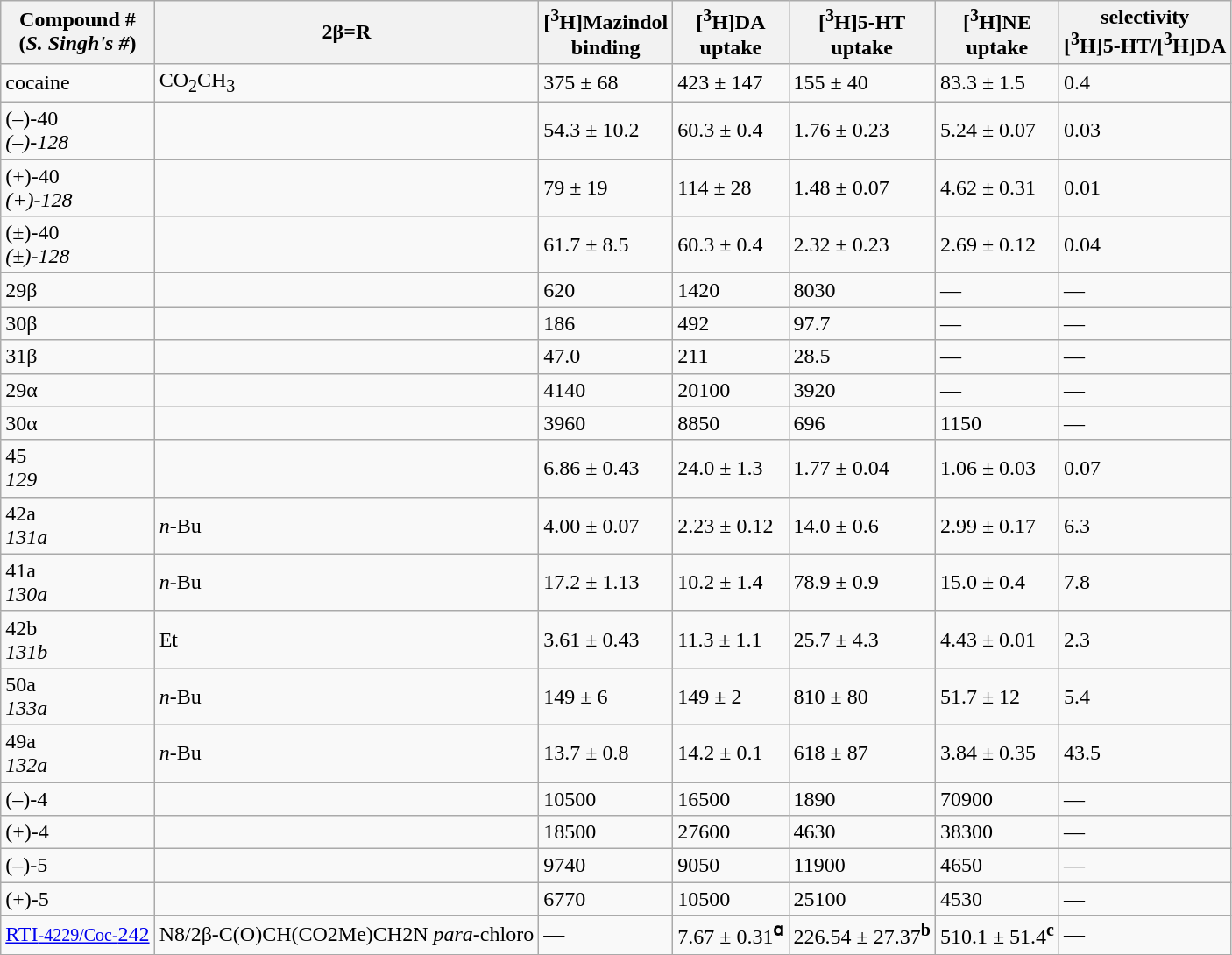<table class="wikitable sortable sort-under">
<tr>
<th>Compound #<br>(<em>S. Singh's #</em>)</th>
<th>2β=R</th>
<th>[<sup>3</sup>H]Mazindol<br>binding</th>
<th>[<sup>3</sup>H]DA<br>uptake</th>
<th>[<sup>3</sup>H]5-HT<br>uptake</th>
<th>[<sup>3</sup>H]NE<br>uptake</th>
<th>selectivity<br>[<sup>3</sup>H]5-HT/[<sup>3</sup>H]DA</th>
</tr>
<tr>
<td>cocaine</td>
<td>CO<sub>2</sub>CH<sub>3</sub></td>
<td>375 ± 68</td>
<td>423 ± 147</td>
<td>155 ± 40</td>
<td>83.3 ± 1.5</td>
<td>0.4</td>
</tr>
<tr>
<td>(–)-40<br><em>(–)-128</em></td>
<td></td>
<td>54.3 ± 10.2</td>
<td>60.3 ± 0.4</td>
<td>1.76 ± 0.23</td>
<td>5.24 ± 0.07</td>
<td>0.03</td>
</tr>
<tr>
<td>(+)-40<br><em>(+)-128</em></td>
<td></td>
<td>79 ± 19</td>
<td>114 ± 28</td>
<td>1.48 ± 0.07</td>
<td>4.62 ± 0.31</td>
<td>0.01</td>
</tr>
<tr>
<td>(±)-40<br><em>(±)-128</em></td>
<td></td>
<td>61.7 ± 8.5</td>
<td>60.3 ± 0.4</td>
<td>2.32 ± 0.23</td>
<td>2.69 ± 0.12</td>
<td>0.04</td>
</tr>
<tr>
<td>29β</td>
<td></td>
<td>620</td>
<td>1420</td>
<td>8030</td>
<td>—</td>
<td>—</td>
</tr>
<tr>
<td>30β</td>
<td></td>
<td>186</td>
<td>492</td>
<td>97.7</td>
<td>—</td>
<td>—</td>
</tr>
<tr>
<td>31β</td>
<td></td>
<td>47.0</td>
<td>211</td>
<td>28.5</td>
<td>—</td>
<td>—</td>
</tr>
<tr>
<td>29α</td>
<td></td>
<td>4140</td>
<td>20100</td>
<td>3920</td>
<td>—</td>
<td>—</td>
</tr>
<tr>
<td>30α</td>
<td></td>
<td>3960</td>
<td>8850</td>
<td>696</td>
<td>1150</td>
<td>—</td>
</tr>
<tr>
<td>45<br><em>129</em></td>
<td></td>
<td>6.86 ± 0.43</td>
<td>24.0 ± 1.3</td>
<td>1.77 ± 0.04</td>
<td>1.06 ± 0.03</td>
<td>0.07</td>
</tr>
<tr>
<td>42a<br><em>131a</em></td>
<td><em>n</em>-Bu</td>
<td>4.00 ± 0.07</td>
<td>2.23 ± 0.12</td>
<td>14.0 ± 0.6</td>
<td>2.99 ± 0.17</td>
<td>6.3</td>
</tr>
<tr>
<td>41a<br><em>130a</em></td>
<td><em>n</em>-Bu</td>
<td>17.2 ± 1.13</td>
<td>10.2 ± 1.4</td>
<td>78.9 ± 0.9</td>
<td>15.0 ± 0.4</td>
<td>7.8</td>
</tr>
<tr>
<td>42b<br><em>131b</em></td>
<td>Et</td>
<td>3.61 ± 0.43</td>
<td>11.3 ± 1.1</td>
<td>25.7 ± 4.3</td>
<td>4.43 ± 0.01</td>
<td>2.3</td>
</tr>
<tr>
<td>50a<br><em>133a</em></td>
<td><em>n</em>-Bu</td>
<td>149 ± 6</td>
<td>149 ± 2</td>
<td>810 ± 80</td>
<td>51.7 ± 12</td>
<td>5.4</td>
</tr>
<tr>
<td>49a<br><em>132a</em></td>
<td><em>n</em>-Bu</td>
<td>13.7 ± 0.8</td>
<td>14.2 ± 0.1</td>
<td>618 ± 87</td>
<td>3.84 ± 0.35</td>
<td>43.5</td>
</tr>
<tr>
<td>(–)-4</td>
<td></td>
<td>10500</td>
<td>16500</td>
<td>1890</td>
<td>70900</td>
<td>—</td>
</tr>
<tr>
<td>(+)-4</td>
<td></td>
<td>18500</td>
<td>27600</td>
<td>4630</td>
<td>38300</td>
<td>—</td>
</tr>
<tr>
<td>(–)-5</td>
<td></td>
<td>9740</td>
<td>9050</td>
<td>11900</td>
<td>4650</td>
<td>—</td>
</tr>
<tr>
<td>(+)-5</td>
<td></td>
<td>6770</td>
<td>10500</td>
<td>25100</td>
<td>4530</td>
<td>—</td>
</tr>
<tr>
<td><a href='#'>RTI<small>-4229/Coc-</small>242</a></td>
<td>N8/2β-C(O)CH(CO2Me)CH2N <em>para</em>-chloro</td>
<td>—</td>
<td>7.67 ± 0.31<sup><strong>ɑ</strong></sup></td>
<td>226.54 ± 27.37<sup><strong>b</strong></sup></td>
<td>510.1 ± 51.4<sup><strong>c</strong></sup></td>
<td>—</td>
</tr>
</table>
